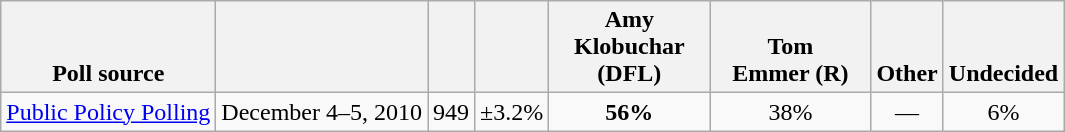<table class="wikitable" style="text-align:center">
<tr valign= bottom>
<th>Poll source</th>
<th></th>
<th></th>
<th></th>
<th style="width:100px;">Amy<br>Klobuchar (DFL)</th>
<th style="width:100px;">Tom<br>Emmer (R)</th>
<th>Other</th>
<th>Undecided</th>
</tr>
<tr>
<td align=left><a href='#'>Public Policy Polling</a></td>
<td>December 4–5, 2010</td>
<td>949</td>
<td>±3.2%</td>
<td><strong>56%</strong></td>
<td>38%</td>
<td>—</td>
<td>6%</td>
</tr>
</table>
